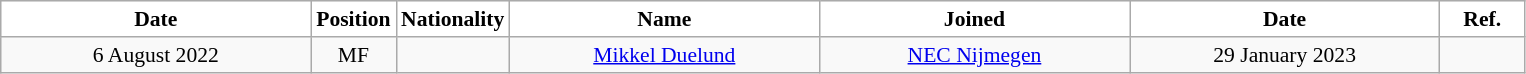<table class="wikitable"  style="text-align:center; font-size:90%; ">
<tr>
<th style="background:#ffffff; color:black; width:200px;">Date</th>
<th style="background:#ffffff; color:black; width:50px;">Position</th>
<th style="background:#ffffff; color:black; width:50px;">Nationality</th>
<th style="background:#ffffff; color:black; width:200px;">Name</th>
<th style="background:#ffffff; color:black; width:200px;">Joined</th>
<th style="background:#ffffff; color:black; width:200px;">Date</th>
<th style="background:#ffffff; color:black; width:50px;">Ref.</th>
</tr>
<tr>
<td>6 August 2022</td>
<td>MF</td>
<td></td>
<td><a href='#'>Mikkel Duelund</a></td>
<td><a href='#'>NEC Nijmegen</a></td>
<td>29 January 2023</td>
<td></td>
</tr>
</table>
